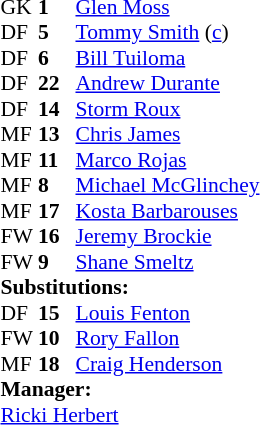<table style="font-size:90%; margin:0.2em auto;" cellspacing="0" cellpadding="0">
<tr>
<th width="25"></th>
<th width="25"></th>
</tr>
<tr>
<td>GK</td>
<td><strong>1</strong></td>
<td><a href='#'>Glen Moss</a></td>
</tr>
<tr>
<td>DF</td>
<td><strong>5</strong></td>
<td><a href='#'>Tommy Smith</a> (<a href='#'>c</a>)</td>
</tr>
<tr>
<td>DF</td>
<td><strong>6</strong></td>
<td><a href='#'>Bill Tuiloma</a></td>
<td></td>
<td></td>
</tr>
<tr>
<td>DF</td>
<td><strong>22</strong></td>
<td><a href='#'>Andrew Durante</a></td>
</tr>
<tr>
<td>DF</td>
<td><strong>14</strong></td>
<td><a href='#'>Storm Roux</a></td>
</tr>
<tr>
<td>MF</td>
<td><strong>13</strong></td>
<td><a href='#'>Chris James</a></td>
<td></td>
</tr>
<tr>
<td>MF</td>
<td><strong>11</strong></td>
<td><a href='#'>Marco Rojas</a></td>
<td></td>
<td></td>
</tr>
<tr>
<td>MF</td>
<td><strong>8</strong></td>
<td><a href='#'>Michael McGlinchey</a></td>
</tr>
<tr>
<td>MF</td>
<td><strong>17</strong></td>
<td><a href='#'>Kosta Barbarouses</a></td>
<td></td>
</tr>
<tr>
<td>FW</td>
<td><strong>16</strong></td>
<td><a href='#'>Jeremy Brockie</a></td>
</tr>
<tr>
<td>FW</td>
<td><strong>9</strong></td>
<td><a href='#'>Shane Smeltz</a></td>
<td></td>
<td></td>
</tr>
<tr>
<td colspan=3><strong>Substitutions:</strong></td>
</tr>
<tr>
<td>DF</td>
<td><strong>15</strong></td>
<td><a href='#'>Louis Fenton</a></td>
<td></td>
<td></td>
</tr>
<tr>
<td>FW</td>
<td><strong>10</strong></td>
<td><a href='#'>Rory Fallon</a></td>
<td></td>
<td></td>
</tr>
<tr>
<td>MF</td>
<td><strong>18</strong></td>
<td><a href='#'>Craig Henderson</a></td>
<td></td>
<td></td>
</tr>
<tr>
<td colspan=3><strong>Manager:</strong></td>
</tr>
<tr>
<td colspan=3><a href='#'>Ricki Herbert</a></td>
</tr>
</table>
